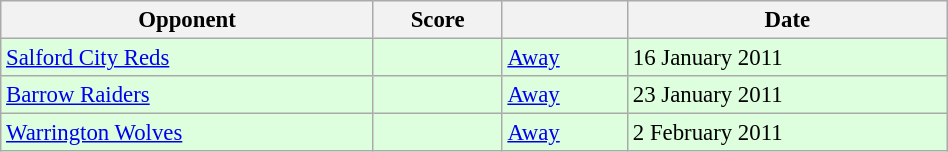<table class="wikitable" style="font-size:95%;" width="50%">
<tr>
<th>Opponent</th>
<th>Score</th>
<th></th>
<th>Date</th>
</tr>
<tr bgcolor="#ddffdd">
<td> <a href='#'>Salford City Reds</a></td>
<td></td>
<td><a href='#'>Away</a></td>
<td>16 January 2011</td>
</tr>
<tr bgcolor="#ddffdd">
<td> <a href='#'>Barrow Raiders</a></td>
<td></td>
<td><a href='#'>Away</a></td>
<td>23 January 2011</td>
</tr>
<tr bgcolor="#ddffdd">
<td> <a href='#'>Warrington Wolves</a></td>
<td></td>
<td><a href='#'>Away</a></td>
<td>2 February 2011</td>
</tr>
</table>
